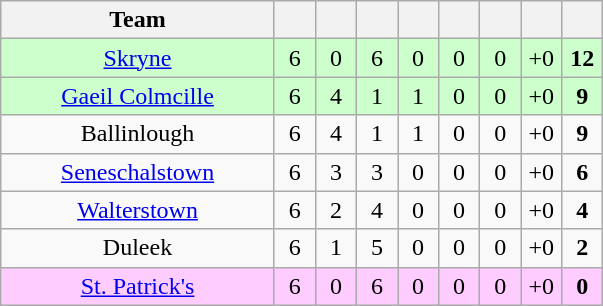<table class="wikitable" style="text-align:center">
<tr>
<th style="width:175px;">Team</th>
<th width="20"></th>
<th width="20"></th>
<th width="20"></th>
<th width="20"></th>
<th width="20"></th>
<th width="20"></th>
<th width="20"></th>
<th width="20"></th>
</tr>
<tr style="background:#cfc;">
<td><a href='#'>Skryne</a></td>
<td>6</td>
<td>0</td>
<td>6</td>
<td>0</td>
<td>0</td>
<td>0</td>
<td>+0</td>
<td><strong>12</strong></td>
</tr>
<tr style="background:#cfc;">
<td><a href='#'>Gaeil Colmcille</a></td>
<td>6</td>
<td>4</td>
<td>1</td>
<td>1</td>
<td>0</td>
<td>0</td>
<td>+0</td>
<td><strong>9</strong></td>
</tr>
<tr>
<td>Ballinlough</td>
<td>6</td>
<td>4</td>
<td>1</td>
<td>1</td>
<td>0</td>
<td>0</td>
<td>+0</td>
<td><strong>9</strong></td>
</tr>
<tr>
<td><a href='#'>Seneschalstown</a></td>
<td>6</td>
<td>3</td>
<td>3</td>
<td>0</td>
<td>0</td>
<td>0</td>
<td>+0</td>
<td><strong>6</strong></td>
</tr>
<tr>
<td><a href='#'>Walterstown</a></td>
<td>6</td>
<td>2</td>
<td>4</td>
<td>0</td>
<td>0</td>
<td>0</td>
<td>+0</td>
<td><strong>4</strong></td>
</tr>
<tr>
<td>Duleek</td>
<td>6</td>
<td>1</td>
<td>5</td>
<td>0</td>
<td>0</td>
<td>0</td>
<td>+0</td>
<td><strong>2</strong></td>
</tr>
<tr style="background:#fcf;">
<td><a href='#'>St. Patrick's</a></td>
<td>6</td>
<td>0</td>
<td>6</td>
<td>0</td>
<td>0</td>
<td>0</td>
<td>+0</td>
<td><strong>0</strong></td>
</tr>
</table>
